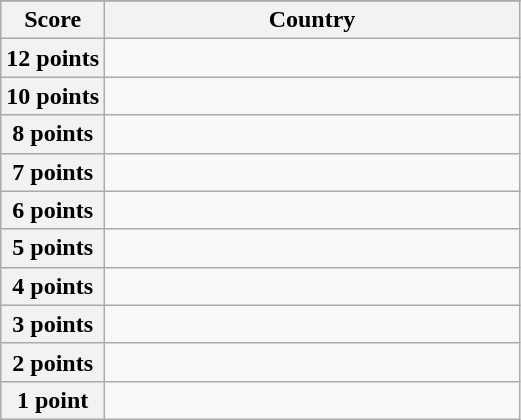<table class="wikitable">
<tr>
</tr>
<tr>
<th scope="col" width="20%">Score</th>
<th scope="col">Country</th>
</tr>
<tr>
<th scope="row">12 points</th>
<td></td>
</tr>
<tr>
<th scope="row">10 points</th>
<td></td>
</tr>
<tr>
<th scope="row">8 points</th>
<td></td>
</tr>
<tr>
<th scope="row">7 points</th>
<td></td>
</tr>
<tr>
<th scope="row">6 points</th>
<td></td>
</tr>
<tr>
<th scope="row">5 points</th>
<td></td>
</tr>
<tr>
<th scope="row">4 points</th>
<td></td>
</tr>
<tr>
<th scope="row">3 points</th>
<td></td>
</tr>
<tr>
<th scope="row">2 points</th>
<td></td>
</tr>
<tr>
<th scope="row">1 point</th>
<td></td>
</tr>
</table>
